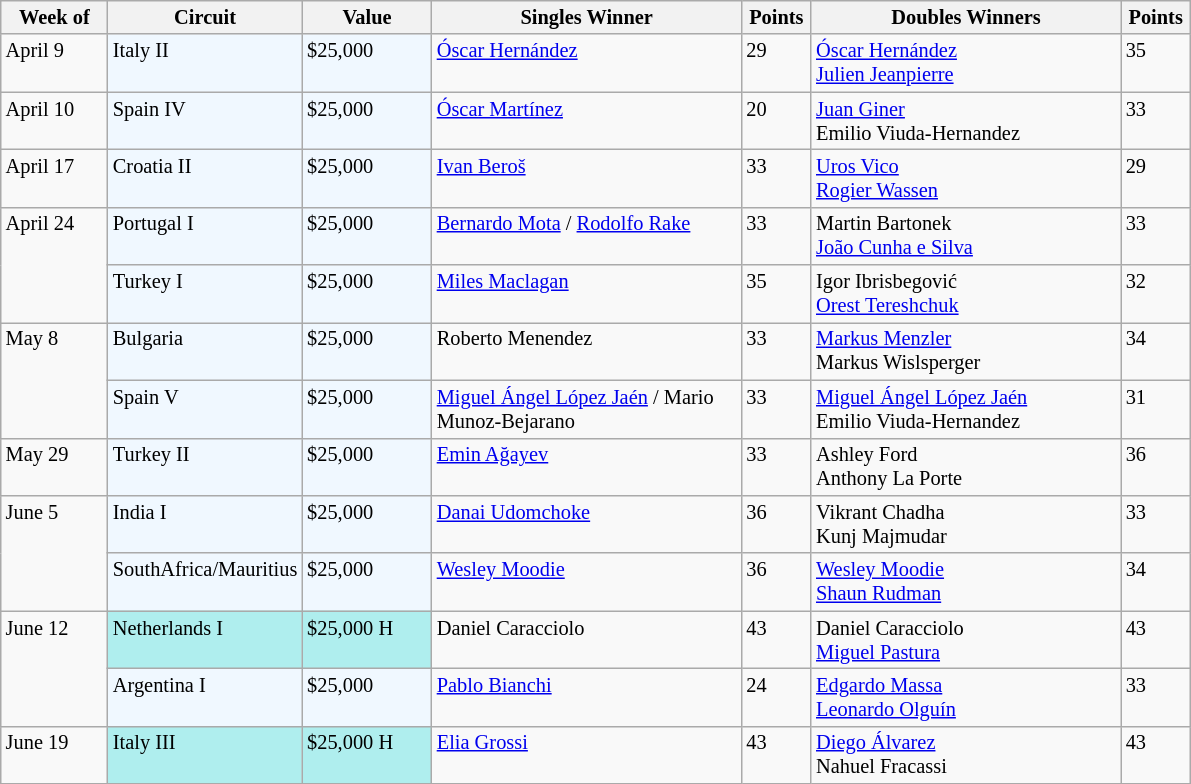<table class="wikitable" style="font-size:85%;">
<tr>
<th width="65">Week of</th>
<th width="120">Circuit</th>
<th width="80">Value</th>
<th width="200">Singles Winner</th>
<th width="40">Points</th>
<th width="200">Doubles Winners</th>
<th width="40">Points</th>
</tr>
<tr valign=top>
<td rowspan=1>April 9</td>
<td style="background:#f0f8ff;">Italy II</td>
<td style="background:#f0f8ff;">$25,000</td>
<td> <a href='#'>Óscar Hernández</a></td>
<td>29</td>
<td> <a href='#'>Óscar Hernández</a><br>  <a href='#'>Julien Jeanpierre</a></td>
<td>35</td>
</tr>
<tr valign=top>
<td rowspan=1>April 10</td>
<td style="background:#f0f8ff;">Spain IV</td>
<td style="background:#f0f8ff;">$25,000</td>
<td> <a href='#'>Óscar Martínez</a></td>
<td>20</td>
<td> <a href='#'>Juan Giner</a> <br>  Emilio Viuda-Hernandez</td>
<td>33</td>
</tr>
<tr valign=top>
<td rowspan=1>April 17</td>
<td style="background:#f0f8ff;">Croatia II</td>
<td style="background:#f0f8ff;">$25,000</td>
<td> <a href='#'>Ivan Beroš</a></td>
<td>33</td>
<td> <a href='#'>Uros Vico</a> <br>  <a href='#'>Rogier Wassen</a></td>
<td>29</td>
</tr>
<tr valign=top>
<td rowspan=2>April 24</td>
<td style="background:#f0f8ff;">Portugal I</td>
<td style="background:#f0f8ff;">$25,000</td>
<td> <a href='#'>Bernardo Mota</a> /  <a href='#'>Rodolfo Rake</a></td>
<td>33</td>
<td> Martin Bartonek <br>  <a href='#'>João Cunha e Silva</a></td>
<td>33</td>
</tr>
<tr valign=top>
<td style="background:#f0f8ff;">Turkey I</td>
<td style="background:#f0f8ff;">$25,000</td>
<td> <a href='#'>Miles Maclagan</a></td>
<td>35</td>
<td> Igor Ibrisbegović <br>  <a href='#'>Orest Tereshchuk</a></td>
<td>32</td>
</tr>
<tr valign=top>
<td rowspan=2>May 8</td>
<td style="background:#f0f8ff;">Bulgaria</td>
<td style="background:#f0f8ff;">$25,000</td>
<td> Roberto Menendez</td>
<td>33</td>
<td> <a href='#'>Markus Menzler</a> <br> Markus Wislsperger</td>
<td>34</td>
</tr>
<tr valign=top>
<td style="background:#f0f8ff;">Spain V</td>
<td style="background:#f0f8ff;">$25,000</td>
<td> <a href='#'>Miguel Ángel López Jaén</a> /  Mario Munoz-Bejarano</td>
<td>33</td>
<td> <a href='#'>Miguel Ángel López Jaén</a> <br>  Emilio Viuda-Hernandez</td>
<td>31</td>
</tr>
<tr valign=top>
<td rowspan=1>May 29</td>
<td style="background:#f0f8ff;">Turkey II</td>
<td style="background:#f0f8ff;">$25,000</td>
<td> <a href='#'>Emin Ağayev</a></td>
<td>33</td>
<td> Ashley Ford <br>  Anthony La Porte</td>
<td>36</td>
</tr>
<tr valign=top>
<td rowspan=2>June 5</td>
<td style="background:#f0f8ff;">India I</td>
<td style="background:#f0f8ff;">$25,000</td>
<td> <a href='#'>Danai Udomchoke</a></td>
<td>36</td>
<td> Vikrant Chadha <br>  Kunj Majmudar</td>
<td>33</td>
</tr>
<tr valign=top>
<td style="background:#f0f8ff;">SouthAfrica/Mauritius</td>
<td style="background:#f0f8ff;">$25,000</td>
<td> <a href='#'>Wesley Moodie</a></td>
<td>36</td>
<td> <a href='#'>Wesley Moodie</a> <br>  <a href='#'>Shaun Rudman</a></td>
<td>34</td>
</tr>
<tr valign=top>
<td rowspan=2>June 12</td>
<td style="background:#afeeee;">Netherlands I</td>
<td style="background:#afeeee;">$25,000 H</td>
<td> Daniel Caracciolo</td>
<td>43</td>
<td> Daniel Caracciolo <br>  <a href='#'>Miguel Pastura</a></td>
<td>43</td>
</tr>
<tr valign=top>
<td style="background:#f0f8ff;">Argentina I</td>
<td style="background:#f0f8ff;">$25,000</td>
<td> <a href='#'>Pablo Bianchi</a></td>
<td>24</td>
<td> <a href='#'>Edgardo Massa</a> <br>  <a href='#'>Leonardo Olguín</a></td>
<td>33</td>
</tr>
<tr valign=top>
<td rowspan=1>June 19</td>
<td style="background:#afeeee;">Italy III</td>
<td style="background:#afeeee;">$25,000 H</td>
<td> <a href='#'>Elia Grossi</a></td>
<td>43</td>
<td> <a href='#'>Diego Álvarez</a><br> Nahuel Fracassi</td>
<td>43</td>
</tr>
</table>
